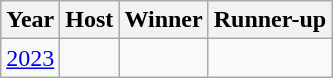<table class="wikitable">
<tr>
<th>Year</th>
<th>Host</th>
<th>Winner</th>
<th>Runner-up</th>
</tr>
<tr>
<td><a href='#'>2023</a></td>
<td align="left"></td>
<td></td>
<td></td>
</tr>
</table>
